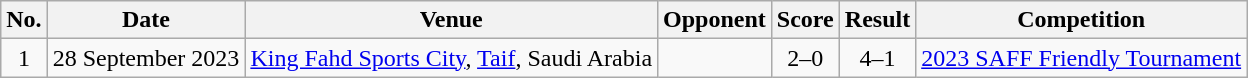<table class="wikitable sortable">
<tr>
<th scope="col">No.</th>
<th scope="col">Date</th>
<th scope="col">Venue</th>
<th scope="col">Opponent</th>
<th scope="col">Score</th>
<th scope="col">Result</th>
<th scope="col">Competition</th>
</tr>
<tr>
<td align="center">1</td>
<td>28 September 2023</td>
<td><a href='#'>King Fahd Sports City</a>, <a href='#'>Taif</a>, Saudi Arabia</td>
<td></td>
<td align="center">2–0</td>
<td align="center">4–1</td>
<td><a href='#'>2023 SAFF Friendly Tournament</a></td>
</tr>
</table>
